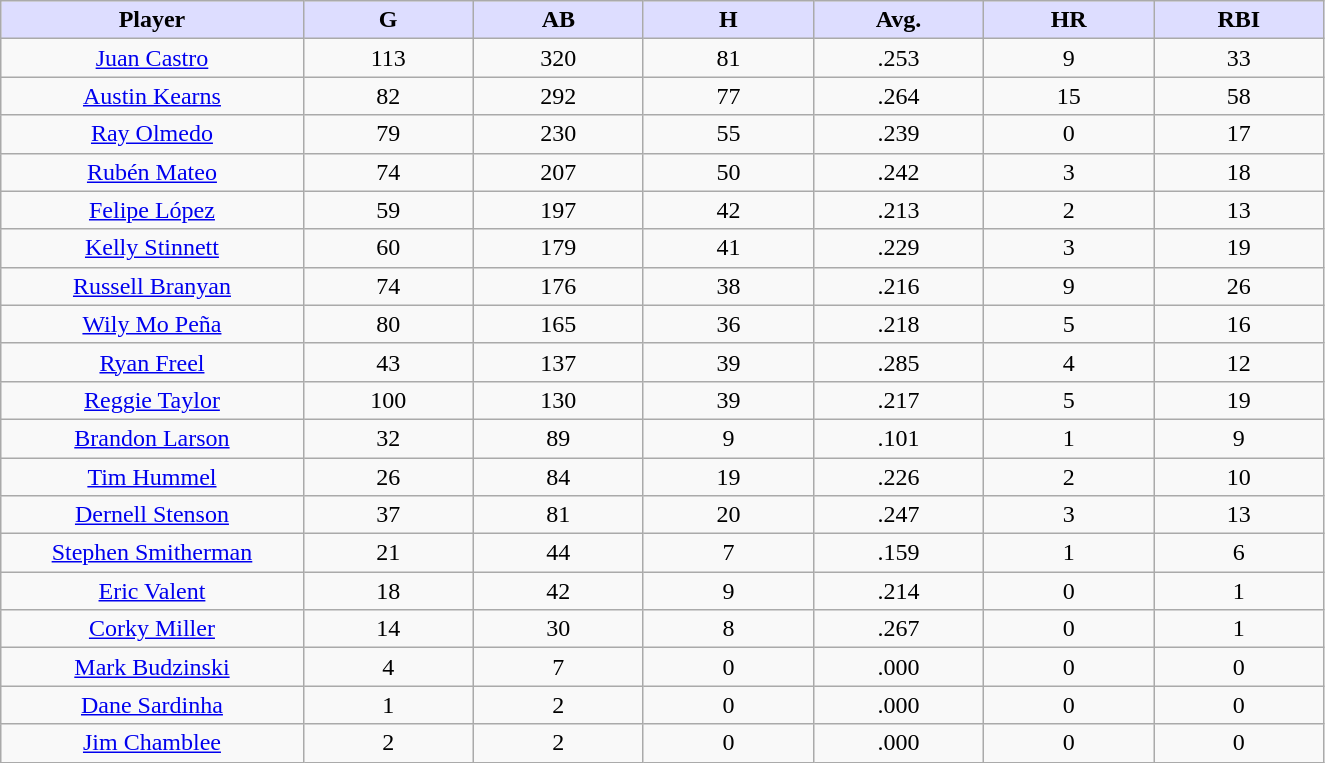<table class="wikitable sortable">
<tr>
<th style="background:#ddf; width:16%;">Player</th>
<th style="background:#ddf; width:9%;">G</th>
<th style="background:#ddf; width:9%;">AB</th>
<th style="background:#ddf; width:9%;">H</th>
<th style="background:#ddf; width:9%;">Avg.</th>
<th style="background:#ddf; width:9%;">HR</th>
<th style="background:#ddf; width:9%;">RBI</th>
</tr>
<tr align=center>
<td><a href='#'>Juan Castro</a></td>
<td>113</td>
<td>320</td>
<td>81</td>
<td>.253</td>
<td>9</td>
<td>33</td>
</tr>
<tr align=center>
<td><a href='#'>Austin Kearns</a></td>
<td>82</td>
<td>292</td>
<td>77</td>
<td>.264</td>
<td>15</td>
<td>58</td>
</tr>
<tr align=center>
<td><a href='#'>Ray Olmedo</a></td>
<td>79</td>
<td>230</td>
<td>55</td>
<td>.239</td>
<td>0</td>
<td>17</td>
</tr>
<tr align=center>
<td><a href='#'>Rubén Mateo</a></td>
<td>74</td>
<td>207</td>
<td>50</td>
<td>.242</td>
<td>3</td>
<td>18</td>
</tr>
<tr align=center>
<td><a href='#'>Felipe López</a></td>
<td>59</td>
<td>197</td>
<td>42</td>
<td>.213</td>
<td>2</td>
<td>13</td>
</tr>
<tr align=center>
<td><a href='#'>Kelly Stinnett</a></td>
<td>60</td>
<td>179</td>
<td>41</td>
<td>.229</td>
<td>3</td>
<td>19</td>
</tr>
<tr align=center>
<td><a href='#'>Russell Branyan</a></td>
<td>74</td>
<td>176</td>
<td>38</td>
<td>.216</td>
<td>9</td>
<td>26</td>
</tr>
<tr align=center>
<td><a href='#'>Wily Mo Peña</a></td>
<td>80</td>
<td>165</td>
<td>36</td>
<td>.218</td>
<td>5</td>
<td>16</td>
</tr>
<tr align=center>
<td><a href='#'>Ryan Freel</a></td>
<td>43</td>
<td>137</td>
<td>39</td>
<td>.285</td>
<td>4</td>
<td>12</td>
</tr>
<tr align=center>
<td><a href='#'>Reggie Taylor</a></td>
<td>100</td>
<td>130</td>
<td>39</td>
<td>.217</td>
<td>5</td>
<td>19</td>
</tr>
<tr align=center>
<td><a href='#'>Brandon Larson</a></td>
<td>32</td>
<td>89</td>
<td>9</td>
<td>.101</td>
<td>1</td>
<td>9</td>
</tr>
<tr align=center>
<td><a href='#'>Tim Hummel</a></td>
<td>26</td>
<td>84</td>
<td>19</td>
<td>.226</td>
<td>2</td>
<td>10</td>
</tr>
<tr align=center>
<td><a href='#'>Dernell Stenson</a></td>
<td>37</td>
<td>81</td>
<td>20</td>
<td>.247</td>
<td>3</td>
<td>13</td>
</tr>
<tr align=center>
<td><a href='#'>Stephen Smitherman</a></td>
<td>21</td>
<td>44</td>
<td>7</td>
<td>.159</td>
<td>1</td>
<td>6</td>
</tr>
<tr align=center>
<td><a href='#'>Eric Valent</a></td>
<td>18</td>
<td>42</td>
<td>9</td>
<td>.214</td>
<td>0</td>
<td>1</td>
</tr>
<tr align=center>
<td><a href='#'>Corky Miller</a></td>
<td>14</td>
<td>30</td>
<td>8</td>
<td>.267</td>
<td>0</td>
<td>1</td>
</tr>
<tr align=center>
<td><a href='#'>Mark Budzinski</a></td>
<td>4</td>
<td>7</td>
<td>0</td>
<td>.000</td>
<td>0</td>
<td>0</td>
</tr>
<tr align=center>
<td><a href='#'>Dane Sardinha</a></td>
<td>1</td>
<td>2</td>
<td>0</td>
<td>.000</td>
<td>0</td>
<td>0</td>
</tr>
<tr align=center>
<td><a href='#'>Jim Chamblee</a></td>
<td>2</td>
<td>2</td>
<td>0</td>
<td>.000</td>
<td>0</td>
<td>0</td>
</tr>
</table>
